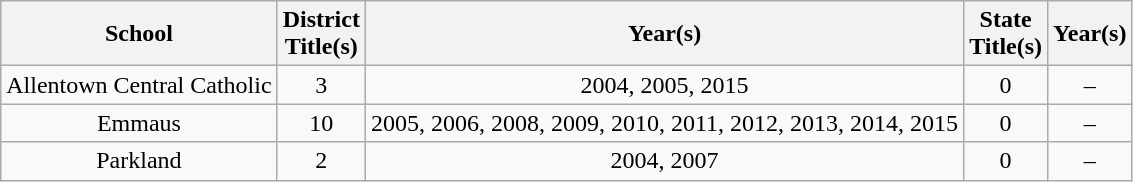<table class="wikitable" style="text-align:center">
<tr>
<th>School</th>
<th>District<br>Title(s)</th>
<th>Year(s)</th>
<th>State<br>Title(s)</th>
<th>Year(s)</th>
</tr>
<tr>
<td>Allentown Central Catholic</td>
<td>3</td>
<td>2004, 2005, 2015</td>
<td>0</td>
<td>–</td>
</tr>
<tr>
<td>Emmaus</td>
<td>10</td>
<td>2005, 2006, 2008, 2009, 2010, 2011, 2012, 2013, 2014, 2015</td>
<td>0</td>
<td>–</td>
</tr>
<tr>
<td>Parkland</td>
<td>2</td>
<td>2004, 2007</td>
<td>0</td>
<td>–</td>
</tr>
</table>
